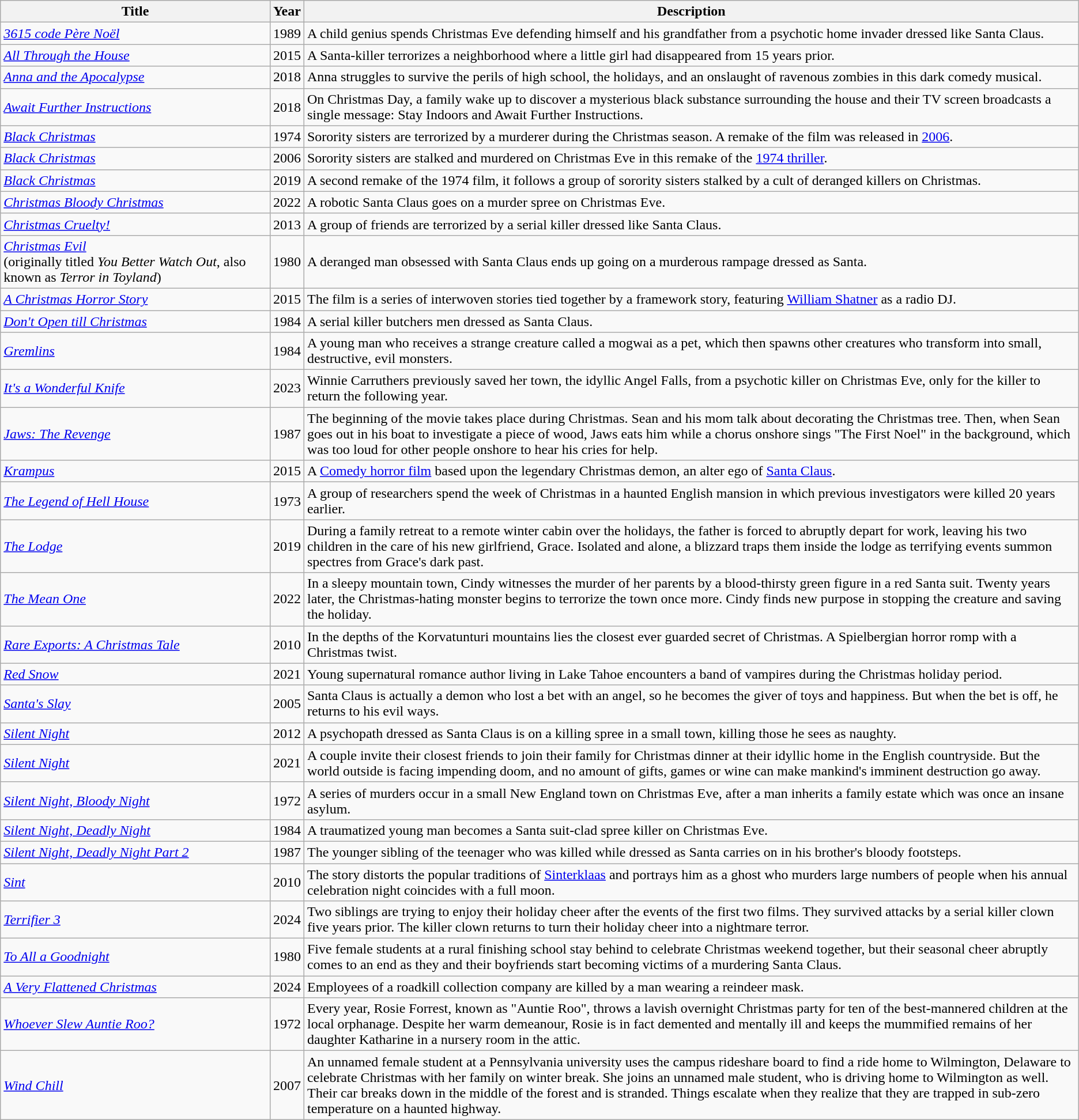<table class="wikitable sortable">
<tr>
<th width="25%">Title</th>
<th>Year</th>
<th class="unsortable">Description</th>
</tr>
<tr>
<td><em><a href='#'>3615 code Père Noël</a></em></td>
<td>1989</td>
<td>A child genius spends Christmas Eve defending himself and his grandfather from a psychotic home invader dressed like Santa Claus.</td>
</tr>
<tr>
<td><em><a href='#'>All Through the House</a></em></td>
<td>2015</td>
<td>A Santa-killer terrorizes a neighborhood where a little girl had disappeared from 15 years prior.</td>
</tr>
<tr>
<td><em><a href='#'>Anna and the Apocalypse</a></em></td>
<td>2018</td>
<td>Anna struggles to survive the perils of high school, the holidays, and an onslaught of ravenous zombies in this dark comedy musical.</td>
</tr>
<tr>
<td><em><a href='#'>Await Further Instructions</a></em></td>
<td>2018</td>
<td>On Christmas Day, a family wake up to discover a mysterious black substance surrounding the house and their TV screen broadcasts a single message: Stay Indoors and Await Further Instructions.</td>
</tr>
<tr>
<td><em><a href='#'>Black Christmas</a></em></td>
<td>1974</td>
<td>Sorority sisters are terrorized by a murderer during the Christmas season. A remake of the film was released in <a href='#'>2006</a>.</td>
</tr>
<tr>
<td><em><a href='#'>Black Christmas</a></em></td>
<td>2006</td>
<td>Sorority sisters are stalked and murdered on Christmas Eve in this remake of the <a href='#'>1974 thriller</a>.</td>
</tr>
<tr>
<td><em><a href='#'>Black Christmas</a></em></td>
<td>2019</td>
<td>A second remake of the 1974 film, it follows a group of sorority sisters stalked by a cult of deranged killers on Christmas.</td>
</tr>
<tr>
<td><em><a href='#'>Christmas Bloody Christmas</a></em></td>
<td>2022</td>
<td>A robotic Santa Claus goes on a murder spree on Christmas Eve.</td>
</tr>
<tr>
<td><em><a href='#'>Christmas Cruelty!</a></em></td>
<td>2013</td>
<td>A group of friends are terrorized by a serial killer dressed like Santa Claus.</td>
</tr>
<tr>
<td><em><a href='#'>Christmas Evil</a></em> <br>(originally titled <em>You Better Watch Out</em>, also known as <em>Terror in Toyland</em>)</td>
<td>1980</td>
<td>A deranged man obsessed with Santa Claus ends up going on a murderous rampage dressed as Santa.</td>
</tr>
<tr>
<td><em><a href='#'>A Christmas Horror Story</a></em></td>
<td>2015</td>
<td>The film is a series of interwoven stories tied together by a framework story, featuring <a href='#'>William Shatner</a> as a radio DJ.</td>
</tr>
<tr>
<td><em><a href='#'>Don't Open till Christmas</a></em></td>
<td>1984</td>
<td>A serial killer butchers men dressed as Santa Claus.</td>
</tr>
<tr>
<td><em><a href='#'>Gremlins</a></em></td>
<td>1984</td>
<td>A young man who receives a strange creature called a mogwai as a pet, which then spawns other creatures who transform into small, destructive, evil monsters.</td>
</tr>
<tr>
<td><em><a href='#'>It's a Wonderful Knife</a></em></td>
<td>2023</td>
<td>Winnie Carruthers previously saved her town, the idyllic Angel Falls, from a psychotic killer on Christmas Eve, only for the killer to return the following year.</td>
</tr>
<tr>
<td><em><a href='#'>Jaws: The Revenge</a></em></td>
<td>1987</td>
<td>The beginning of the movie takes place during Christmas. Sean and his mom talk about decorating the Christmas tree. Then, when Sean goes out in his boat to investigate a piece of wood, Jaws eats him while a chorus onshore sings "The First Noel" in the background, which was too loud for other people onshore to hear his cries for help.</td>
</tr>
<tr>
<td><em><a href='#'>Krampus</a></em></td>
<td>2015</td>
<td>A <a href='#'>Comedy horror film</a> based upon the legendary Christmas demon, an alter ego of <a href='#'>Santa Claus</a>.</td>
</tr>
<tr>
<td><em><a href='#'>The Legend of Hell House</a></em></td>
<td>1973</td>
<td>A group of researchers spend the week of Christmas in a haunted English mansion in which previous investigators were killed 20 years earlier.</td>
</tr>
<tr>
<td><em><a href='#'>The Lodge</a></em></td>
<td>2019</td>
<td>During a family retreat to a remote winter cabin over the holidays, the father is forced to abruptly depart for work, leaving his two children in the care of his new girlfriend, Grace. Isolated and alone, a blizzard traps them inside the lodge as terrifying events summon spectres from Grace's dark past.</td>
</tr>
<tr>
<td><em><a href='#'>The Mean One</a></em></td>
<td>2022</td>
<td>In a sleepy mountain town, Cindy witnesses the murder of her parents by a blood-thirsty green figure in a red Santa suit. Twenty years later, the Christmas-hating monster begins to terrorize the town once more. Cindy finds new purpose in stopping the creature and saving the holiday.</td>
</tr>
<tr>
<td><em><a href='#'>Rare Exports: A Christmas Tale</a></em></td>
<td>2010</td>
<td>In the depths of the Korvatunturi mountains lies the closest ever guarded secret of Christmas. A Spielbergian horror romp with a Christmas twist.</td>
</tr>
<tr>
<td><em><a href='#'>Red Snow</a></em></td>
<td>2021</td>
<td>Young supernatural romance author living in Lake Tahoe encounters a band of vampires during the Christmas holiday period.</td>
</tr>
<tr>
<td><em><a href='#'>Santa's Slay</a></em></td>
<td>2005</td>
<td>Santa Claus is actually a demon who lost a bet with an angel, so he becomes the giver of toys and happiness. But when the bet is off, he returns to his evil ways.</td>
</tr>
<tr>
<td><em><a href='#'>Silent Night</a></em></td>
<td>2012</td>
<td>A psychopath dressed as Santa Claus is on a killing spree in a small town, killing those he sees as naughty.</td>
</tr>
<tr>
<td><em><a href='#'>Silent Night</a></em></td>
<td>2021</td>
<td>A couple invite their closest friends to join their family for Christmas dinner at their idyllic home in the English countryside. But the world outside is facing impending doom, and no amount of gifts, games or wine can make mankind's imminent destruction go away.</td>
</tr>
<tr>
<td><em><a href='#'>Silent Night, Bloody Night</a></em></td>
<td>1972</td>
<td>A series of murders occur in a small New England town on Christmas Eve, after a man inherits a family estate which was once an insane asylum.</td>
</tr>
<tr>
<td><em><a href='#'>Silent Night, Deadly Night</a></em></td>
<td>1984</td>
<td>A traumatized young man becomes a Santa suit-clad spree killer on Christmas Eve.</td>
</tr>
<tr>
<td><em><a href='#'>Silent Night, Deadly Night Part 2</a></em></td>
<td>1987</td>
<td>The younger sibling of the teenager who was killed while dressed as Santa carries on in his brother's bloody footsteps.</td>
</tr>
<tr>
<td><em><a href='#'>Sint</a></em></td>
<td>2010</td>
<td>The story distorts the popular traditions of <a href='#'>Sinterklaas</a> and portrays him as a ghost who murders large numbers of people when his annual celebration night coincides with a full moon.</td>
</tr>
<tr>
<td><em><a href='#'>Terrifier 3 </a></em></td>
<td>2024</td>
<td>Two siblings are trying to enjoy their holiday cheer after the events of the first two films. They survived attacks by a serial killer clown five years prior. The killer clown returns to turn their holiday cheer into a nightmare terror.</td>
</tr>
<tr>
<td><em><a href='#'>To All a Goodnight</a></em></td>
<td>1980</td>
<td>Five female students at a rural finishing school stay behind to celebrate Christmas weekend together, but their seasonal cheer abruptly comes to an end as they and their boyfriends start becoming victims of a murdering Santa Claus.</td>
</tr>
<tr>
<td><em><a href='#'>A Very Flattened Christmas</a></em></td>
<td>2024</td>
<td>Employees of a roadkill collection company are killed by a man wearing a reindeer mask.</td>
</tr>
<tr>
<td><em><a href='#'>Whoever Slew Auntie Roo?</a></em></td>
<td>1972</td>
<td>Every year, Rosie Forrest, known as "Auntie Roo", throws a lavish overnight Christmas party for ten of the best-mannered children at the local orphanage. Despite her warm demeanour, Rosie is in fact demented and mentally ill and keeps the mummified remains of her daughter Katharine in a nursery room in the attic.</td>
</tr>
<tr>
<td><em><a href='#'>Wind Chill</a></em></td>
<td>2007</td>
<td>An unnamed female student at a Pennsylvania university uses the campus rideshare board to find a ride home to Wilmington, Delaware to celebrate Christmas with her family on winter break. She joins an unnamed male student, who is driving home to Wilmington as well. Their car breaks down in the middle of the forest and is stranded. Things escalate when they realize that they are trapped in sub-zero temperature on a haunted highway.</td>
</tr>
</table>
